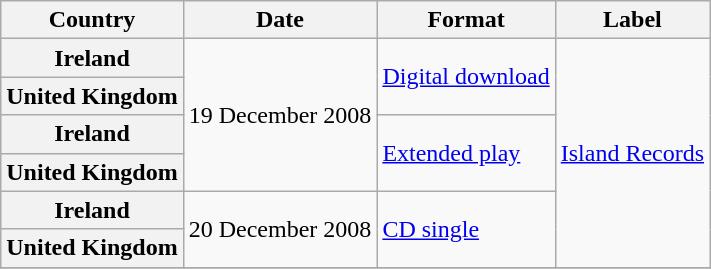<table class="wikitable plainrowheaders">
<tr>
<th scope="col">Country</th>
<th scope="col">Date</th>
<th scope="col">Format</th>
<th scope="col">Label</th>
</tr>
<tr>
<th scope="row">Ireland</th>
<td rowspan="4">19 December 2008</td>
<td rowspan="2"><a href='#'>Digital download</a></td>
<td rowspan="6"><a href='#'>Island Records</a></td>
</tr>
<tr>
<th scope="row">United Kingdom</th>
</tr>
<tr>
<th scope="row">Ireland</th>
<td rowspan="2"><a href='#'>Extended play</a></td>
</tr>
<tr>
<th scope="row">United Kingdom</th>
</tr>
<tr>
<th scope="row">Ireland</th>
<td rowspan="2">20 December 2008</td>
<td rowspan="2"><a href='#'>CD single</a></td>
</tr>
<tr>
<th scope="row">United Kingdom</th>
</tr>
<tr>
</tr>
</table>
